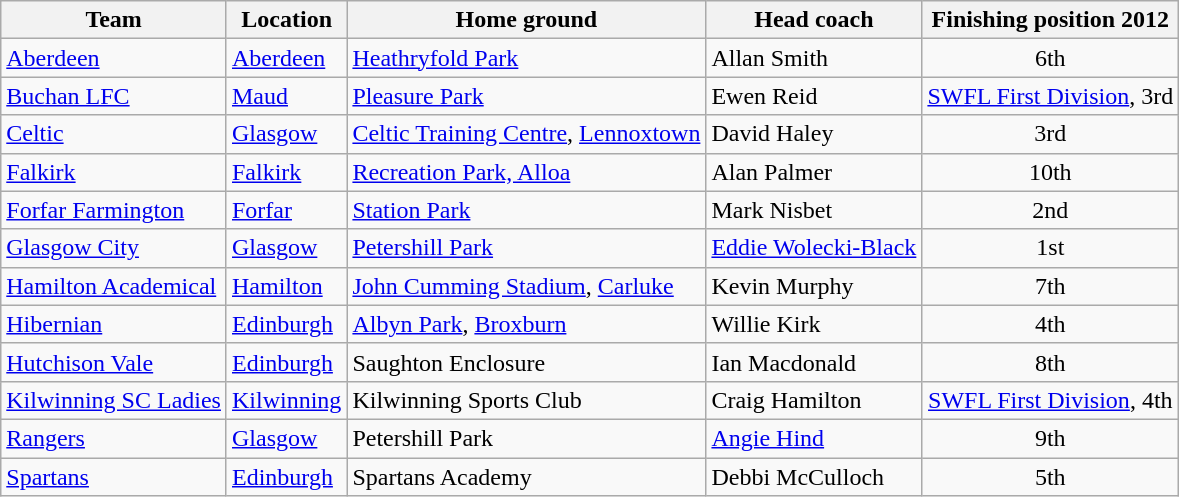<table class="wikitable sortable">
<tr>
<th>Team</th>
<th>Location</th>
<th>Home ground</th>
<th>Head coach</th>
<th data-sort-type="number">Finishing position 2012</th>
</tr>
<tr>
<td><a href='#'>Aberdeen</a></td>
<td><a href='#'>Aberdeen</a></td>
<td><a href='#'>Heathryfold Park</a></td>
<td>Allan Smith</td>
<td align="center">6th</td>
</tr>
<tr>
<td><a href='#'>Buchan LFC</a></td>
<td><a href='#'>Maud</a></td>
<td><a href='#'>Pleasure Park</a></td>
<td>Ewen Reid</td>
<td align="center"> <a href='#'>SWFL First Division</a>, 3rd</td>
</tr>
<tr>
<td><a href='#'>Celtic</a></td>
<td><a href='#'>Glasgow</a></td>
<td><a href='#'>Celtic Training Centre</a>, <a href='#'>Lennoxtown</a></td>
<td>David Haley</td>
<td align="center">3rd</td>
</tr>
<tr>
<td><a href='#'>Falkirk</a></td>
<td><a href='#'>Falkirk</a></td>
<td><a href='#'>Recreation Park, Alloa</a></td>
<td>Alan Palmer</td>
<td align="center">10th</td>
</tr>
<tr>
<td><a href='#'>Forfar Farmington</a></td>
<td><a href='#'>Forfar</a></td>
<td><a href='#'>Station Park</a></td>
<td>Mark Nisbet</td>
<td align="center">2nd</td>
</tr>
<tr>
<td><a href='#'>Glasgow City</a></td>
<td><a href='#'>Glasgow</a></td>
<td><a href='#'>Petershill Park</a></td>
<td><a href='#'>Eddie Wolecki-Black</a></td>
<td align="center">1st</td>
</tr>
<tr>
<td><a href='#'>Hamilton Academical</a></td>
<td><a href='#'>Hamilton</a></td>
<td><a href='#'>John Cumming Stadium</a>, <a href='#'>Carluke</a></td>
<td>Kevin Murphy</td>
<td align="center">7th</td>
</tr>
<tr>
<td><a href='#'>Hibernian</a></td>
<td><a href='#'>Edinburgh</a></td>
<td><a href='#'>Albyn Park</a>, <a href='#'>Broxburn</a></td>
<td>Willie Kirk</td>
<td align="center">4th</td>
</tr>
<tr>
<td><a href='#'>Hutchison Vale</a></td>
<td><a href='#'>Edinburgh</a></td>
<td>Saughton Enclosure</td>
<td>Ian Macdonald</td>
<td align="center">8th</td>
</tr>
<tr>
<td><a href='#'>Kilwinning SC Ladies</a></td>
<td><a href='#'>Kilwinning</a></td>
<td>Kilwinning Sports Club</td>
<td>Craig Hamilton</td>
<td align="center"> <a href='#'>SWFL First Division</a>, 4th</td>
</tr>
<tr>
<td><a href='#'>Rangers</a></td>
<td><a href='#'>Glasgow</a></td>
<td>Petershill Park</td>
<td><a href='#'>Angie Hind</a></td>
<td align="center">9th</td>
</tr>
<tr>
<td><a href='#'>Spartans</a></td>
<td><a href='#'>Edinburgh</a></td>
<td>Spartans Academy</td>
<td>Debbi McCulloch</td>
<td align="center">5th</td>
</tr>
</table>
